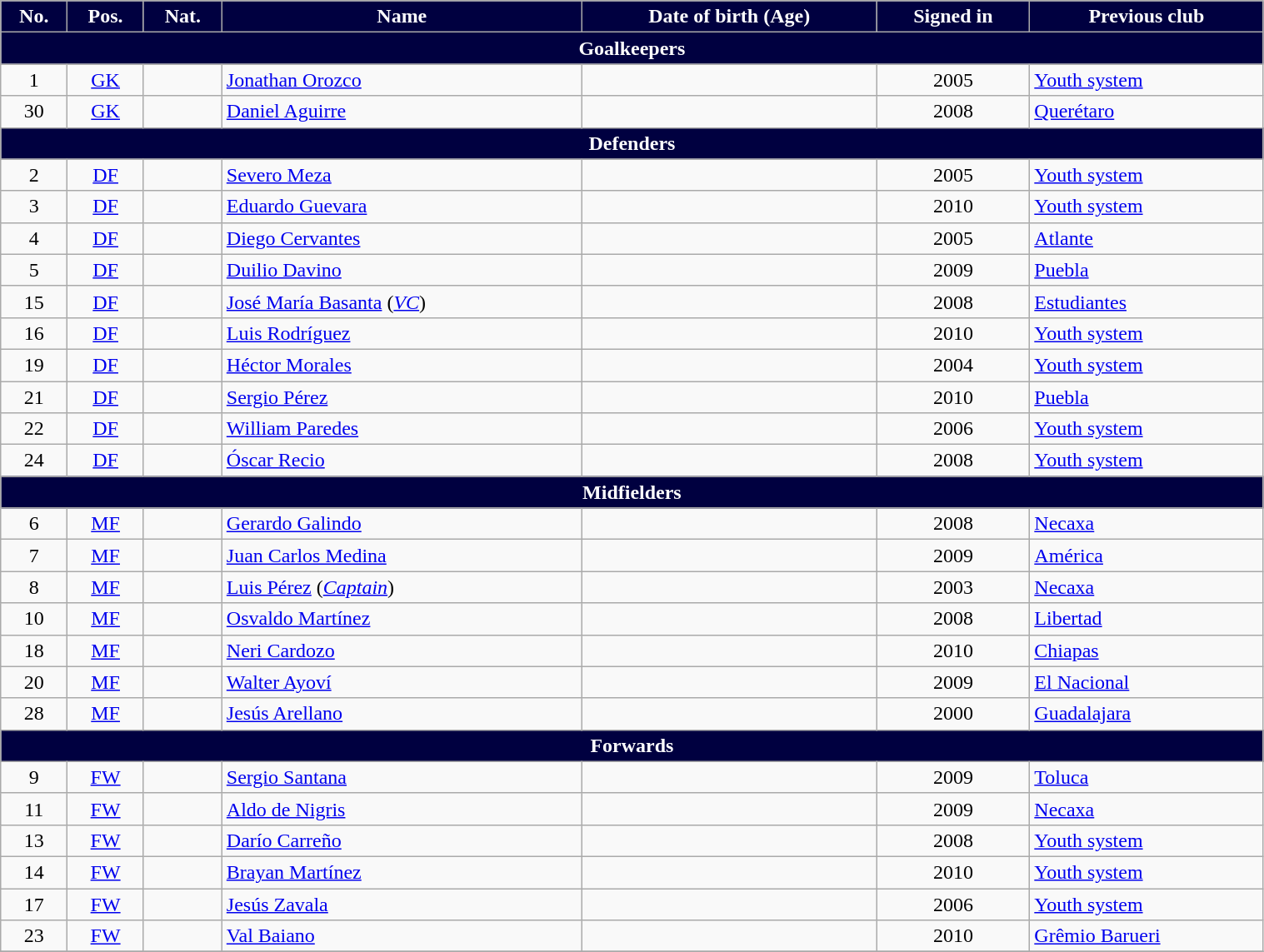<table class="wikitable" style="text-align:center; font-size:100%; width:80%">
<tr>
<th style="background:#000040; color:white; text-align:center;">No.</th>
<th style="background:#000040; color:white; text-align:center;">Pos.</th>
<th style="background:#000040; color:white; text-align:center;">Nat.</th>
<th style="background:#000040; color:white; text-align:center;">Name</th>
<th style="background:#000040; color:white; text-align:center;">Date of birth (Age)</th>
<th style="background:#000040; color:white; text-align:center;">Signed in</th>
<th style="background:#000040; color:white; text-align:center;">Previous club</th>
</tr>
<tr>
<th colspan="7" style="background:#000040; color:white; text-align:center">Goalkeepers</th>
</tr>
<tr>
<td>1</td>
<td><a href='#'>GK</a></td>
<td></td>
<td align=left><a href='#'>Jonathan Orozco</a></td>
<td></td>
<td>2005</td>
<td align=left> <a href='#'>Youth system</a></td>
</tr>
<tr>
<td>30</td>
<td><a href='#'>GK</a></td>
<td></td>
<td align=left><a href='#'>Daniel Aguirre</a></td>
<td></td>
<td>2008</td>
<td align=left> <a href='#'>Querétaro</a></td>
</tr>
<tr>
<th colspan="7" style="background:#000040; color:white; text-align:center">Defenders</th>
</tr>
<tr>
<td>2</td>
<td><a href='#'>DF</a></td>
<td></td>
<td align=left><a href='#'>Severo Meza</a></td>
<td></td>
<td>2005</td>
<td align=left> <a href='#'>Youth system</a></td>
</tr>
<tr>
<td>3</td>
<td><a href='#'>DF</a></td>
<td></td>
<td align=left><a href='#'>Eduardo Guevara</a></td>
<td></td>
<td>2010 </td>
<td align=left> <a href='#'>Youth system</a></td>
</tr>
<tr>
<td>4</td>
<td><a href='#'>DF</a></td>
<td></td>
<td align=left><a href='#'>Diego Cervantes</a></td>
<td></td>
<td>2005</td>
<td align=left> <a href='#'>Atlante</a></td>
</tr>
<tr>
<td>5</td>
<td><a href='#'>DF</a></td>
<td></td>
<td align=left><a href='#'>Duilio Davino</a></td>
<td></td>
<td>2009</td>
<td align=left> <a href='#'>Puebla</a></td>
</tr>
<tr>
<td>15</td>
<td><a href='#'>DF</a></td>
<td></td>
<td align=left><a href='#'>José María Basanta</a> (<em><a href='#'>VC</a></em>)</td>
<td></td>
<td>2008</td>
<td align=left> <a href='#'>Estudiantes</a></td>
</tr>
<tr>
<td>16</td>
<td><a href='#'>DF</a></td>
<td></td>
<td align=left><a href='#'>Luis Rodríguez</a></td>
<td></td>
<td>2010 </td>
<td align=left> <a href='#'>Youth system</a></td>
</tr>
<tr>
<td>19</td>
<td><a href='#'>DF</a></td>
<td></td>
<td align=left><a href='#'>Héctor Morales</a></td>
<td></td>
<td>2004</td>
<td align=left> <a href='#'>Youth system</a></td>
</tr>
<tr>
<td>21</td>
<td><a href='#'>DF</a></td>
<td></td>
<td align=left><a href='#'>Sergio Pérez</a></td>
<td></td>
<td>2010 </td>
<td align=left> <a href='#'>Puebla</a></td>
</tr>
<tr>
<td>22</td>
<td><a href='#'>DF</a></td>
<td></td>
<td align=left><a href='#'>William Paredes</a></td>
<td></td>
<td>2006</td>
<td align=left> <a href='#'>Youth system</a></td>
</tr>
<tr>
<td>24</td>
<td><a href='#'>DF</a></td>
<td></td>
<td align=left><a href='#'>Óscar Recio</a></td>
<td></td>
<td>2008</td>
<td align=left> <a href='#'>Youth system</a></td>
</tr>
<tr>
<th colspan="7" style="background:#000040; color:white; text-align:center">Midfielders</th>
</tr>
<tr>
<td>6</td>
<td><a href='#'>MF</a></td>
<td></td>
<td align=left><a href='#'>Gerardo Galindo</a></td>
<td></td>
<td>2008</td>
<td align=left> <a href='#'>Necaxa</a></td>
</tr>
<tr>
<td>7</td>
<td><a href='#'>MF</a></td>
<td></td>
<td align=left><a href='#'>Juan Carlos Medina</a></td>
<td></td>
<td>2009</td>
<td align=left> <a href='#'>América</a></td>
</tr>
<tr>
<td>8</td>
<td><a href='#'>MF</a></td>
<td></td>
<td align=left><a href='#'>Luis Pérez</a> (<em><a href='#'>Captain</a></em>)</td>
<td></td>
<td>2003</td>
<td align=left> <a href='#'>Necaxa</a></td>
</tr>
<tr>
<td>10</td>
<td><a href='#'>MF</a></td>
<td></td>
<td align=left><a href='#'>Osvaldo Martínez</a></td>
<td></td>
<td>2008</td>
<td align=left> <a href='#'>Libertad</a></td>
</tr>
<tr>
<td>18</td>
<td><a href='#'>MF</a></td>
<td></td>
<td align=left><a href='#'>Neri Cardozo</a></td>
<td></td>
<td>2010 </td>
<td align=left> <a href='#'>Chiapas</a></td>
</tr>
<tr>
<td>20</td>
<td><a href='#'>MF</a></td>
<td></td>
<td align=left><a href='#'>Walter Ayoví</a></td>
<td></td>
<td>2009 </td>
<td align=left> <a href='#'>El Nacional</a></td>
</tr>
<tr>
<td>28</td>
<td><a href='#'>MF</a></td>
<td></td>
<td align=left><a href='#'>Jesús Arellano</a></td>
<td></td>
<td>2000</td>
<td align=left> <a href='#'>Guadalajara</a></td>
</tr>
<tr>
<th colspan="7" style="background:#000040; color:white; text-align:center">Forwards</th>
</tr>
<tr>
<td>9</td>
<td><a href='#'>FW</a></td>
<td></td>
<td align=left><a href='#'>Sergio Santana</a></td>
<td></td>
<td>2009</td>
<td align=left> <a href='#'>Toluca</a></td>
</tr>
<tr>
<td>11</td>
<td><a href='#'>FW</a></td>
<td></td>
<td align=left><a href='#'>Aldo de Nigris</a></td>
<td></td>
<td>2009</td>
<td align=left> <a href='#'>Necaxa</a></td>
</tr>
<tr>
<td>13</td>
<td><a href='#'>FW</a></td>
<td></td>
<td align=left><a href='#'>Darío Carreño</a></td>
<td></td>
<td>2008</td>
<td align=left> <a href='#'>Youth system</a></td>
</tr>
<tr>
<td>14</td>
<td><a href='#'>FW</a></td>
<td></td>
<td align=left><a href='#'>Brayan Martínez</a></td>
<td></td>
<td>2010 </td>
<td align=left> <a href='#'>Youth system</a></td>
</tr>
<tr>
<td>17</td>
<td><a href='#'>FW</a></td>
<td></td>
<td align=left><a href='#'>Jesús Zavala</a></td>
<td></td>
<td>2006</td>
<td align=left> <a href='#'>Youth system</a></td>
</tr>
<tr>
<td>23</td>
<td><a href='#'>FW</a></td>
<td></td>
<td align=left><a href='#'>Val Baiano</a></td>
<td></td>
<td>2010 </td>
<td align=left> <a href='#'>Grêmio Barueri</a></td>
</tr>
<tr>
</tr>
</table>
